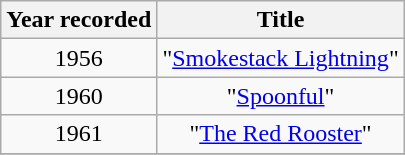<table class=wikitable>
<tr>
<th>Year recorded</th>
<th>Title</th>
</tr>
<tr align=center>
<td>1956</td>
<td>"<a href='#'>Smokestack Lightning</a>"</td>
</tr>
<tr align=center>
<td>1960</td>
<td>"<a href='#'>Spoonful</a>"</td>
</tr>
<tr align=center>
<td>1961</td>
<td>"<a href='#'>The Red Rooster</a>"</td>
</tr>
<tr align=center>
</tr>
</table>
